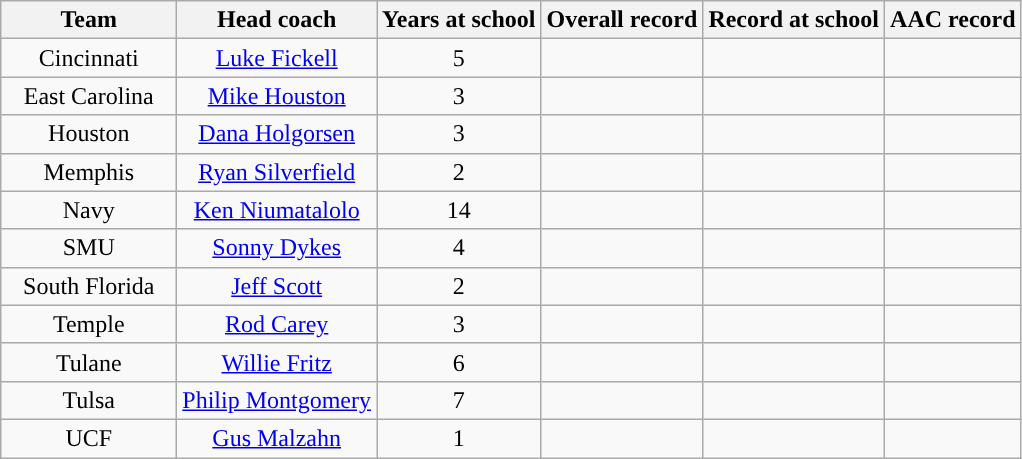<table class="wikitable sortable" style="text-align: center;">
<tr>
<th width="110">Team</th>
<th>Head coach</th>
<th>Years at school</th>
<th>Overall record</th>
<th>Record at school</th>
<th>AAC record</th>
</tr>
<tr>
<td>Cincinnati</td>
<td><a href='#'>Luke Fickell</a></td>
<td>5</td>
<td data-sort-value=></td>
<td data-sort-value=></td>
<td data-sort-value=></td>
</tr>
<tr>
<td>East Carolina</td>
<td><a href='#'>Mike Houston</a></td>
<td>3</td>
<td data-sort-value=></td>
<td data-sort-value=></td>
<td data-sort-value=></td>
</tr>
<tr>
<td>Houston</td>
<td><a href='#'>Dana Holgorsen</a></td>
<td>3</td>
<td data-sort-value=></td>
<td data-sort-value=></td>
<td data-sort-value=></td>
</tr>
<tr>
<td>Memphis</td>
<td><a href='#'>Ryan Silverfield</a></td>
<td>2</td>
<td data-sort-value=></td>
<td data-sort-value=></td>
<td data-sort-value=></td>
</tr>
<tr>
<td>Navy</td>
<td><a href='#'>Ken Niumatalolo</a></td>
<td>14</td>
<td data-sort-value=></td>
<td data-sort-value=></td>
<td data-sort-value=></td>
</tr>
<tr>
<td>SMU</td>
<td><a href='#'>Sonny Dykes</a></td>
<td>4</td>
<td data-sort-value=></td>
<td data-sort-value=></td>
<td data-sort-value=></td>
</tr>
<tr>
<td>South Florida</td>
<td><a href='#'>Jeff Scott</a></td>
<td>2</td>
<td data-sort-value=></td>
<td data-sort-value=></td>
<td data-sort-value=></td>
</tr>
<tr>
<td>Temple</td>
<td><a href='#'>Rod Carey</a></td>
<td>3</td>
<td data-sort-value=></td>
<td data-sort-value=></td>
<td data-sort-value=></td>
</tr>
<tr>
<td>Tulane</td>
<td><a href='#'>Willie Fritz</a></td>
<td>6</td>
<td data-sort-value=></td>
<td data-sort-value=></td>
<td data-sort-value=></td>
</tr>
<tr>
<td>Tulsa</td>
<td><a href='#'>Philip Montgomery</a></td>
<td>7</td>
<td data-sort-value=></td>
<td data-sort-value=></td>
<td data-sort-value=></td>
</tr>
<tr>
<td>UCF</td>
<td><a href='#'>Gus Malzahn</a></td>
<td>1</td>
<td data-sort-value=></td>
<td data-sort-value=></td>
<td data-sort-value=></td>
</tr>
</table>
